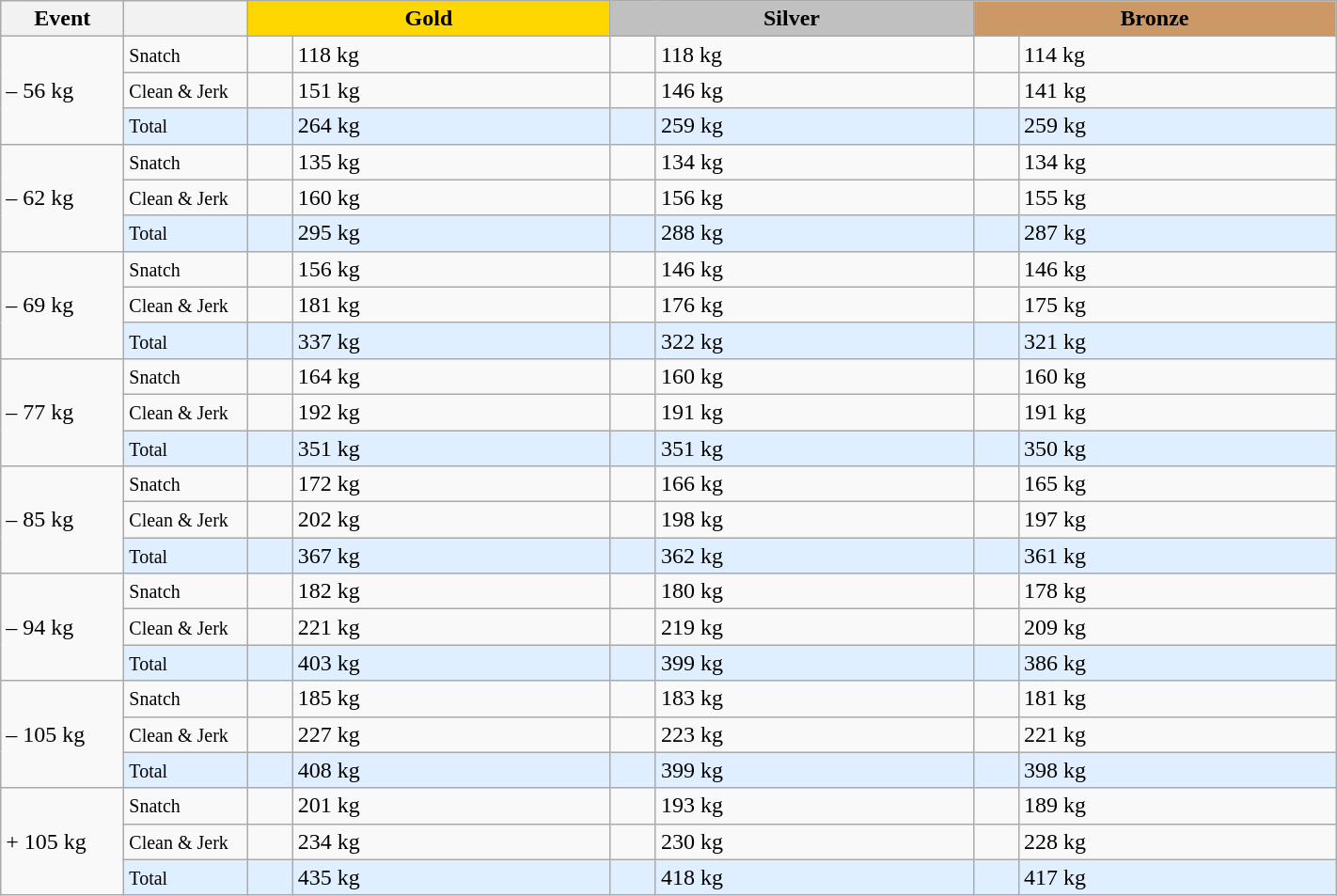<table class="wikitable">
<tr>
<th width=80>Event</th>
<th width=80></th>
<td bgcolor=gold align="center" colspan=2 width=250><strong>Gold</strong></td>
<td bgcolor=silver align="center" colspan=2 width=250><strong>Silver</strong></td>
<td bgcolor=#cc9966 colspan=2 align="center" width=250><strong>Bronze</strong></td>
</tr>
<tr>
<td rowspan=3>– 56 kg</td>
<td><small>Snatch</small></td>
<td></td>
<td>118 kg</td>
<td></td>
<td>118 kg</td>
<td></td>
<td>114 kg</td>
</tr>
<tr>
<td><small>Clean & Jerk</small></td>
<td></td>
<td>151 kg</td>
<td></td>
<td>146 kg</td>
<td></td>
<td>141 kg</td>
</tr>
<tr bgcolor=#dfefff>
<td><small>Total</small></td>
<td></td>
<td>264 kg</td>
<td></td>
<td>259 kg</td>
<td></td>
<td>259 kg</td>
</tr>
<tr>
<td rowspan=3>– 62 kg</td>
<td><small>Snatch</small></td>
<td></td>
<td>135 kg</td>
<td></td>
<td>134 kg</td>
<td></td>
<td>134 kg</td>
</tr>
<tr>
<td><small>Clean & Jerk</small></td>
<td></td>
<td>160 kg</td>
<td></td>
<td>156 kg</td>
<td></td>
<td>155 kg</td>
</tr>
<tr bgcolor=#dfefff>
<td><small>Total</small></td>
<td></td>
<td>295 kg</td>
<td></td>
<td>288 kg</td>
<td></td>
<td>287 kg</td>
</tr>
<tr>
<td rowspan=3>– 69 kg</td>
<td><small>Snatch</small></td>
<td></td>
<td>156 kg</td>
<td></td>
<td>146 kg</td>
<td></td>
<td>146 kg</td>
</tr>
<tr>
<td><small>Clean & Jerk</small></td>
<td></td>
<td>181 kg</td>
<td></td>
<td>176 kg</td>
<td></td>
<td>175 kg</td>
</tr>
<tr bgcolor=#dfefff>
<td><small>Total</small></td>
<td></td>
<td>337 kg</td>
<td></td>
<td>322 kg</td>
<td></td>
<td>321 kg</td>
</tr>
<tr>
<td rowspan=3>– 77 kg</td>
<td><small>Snatch</small></td>
<td></td>
<td>164 kg</td>
<td></td>
<td>160 kg</td>
<td></td>
<td>160 kg</td>
</tr>
<tr>
<td><small>Clean & Jerk</small></td>
<td></td>
<td>192 kg</td>
<td></td>
<td>191 kg</td>
<td></td>
<td>191 kg</td>
</tr>
<tr bgcolor=#dfefff>
<td><small>Total</small></td>
<td></td>
<td>351 kg</td>
<td></td>
<td>351 kg</td>
<td></td>
<td>350 kg</td>
</tr>
<tr>
<td rowspan=3>– 85 kg</td>
<td><small>Snatch</small></td>
<td></td>
<td>172 kg</td>
<td></td>
<td>166 kg</td>
<td></td>
<td>165 kg</td>
</tr>
<tr>
<td><small>Clean & Jerk</small></td>
<td></td>
<td>202 kg</td>
<td></td>
<td>198 kg</td>
<td></td>
<td>197 kg</td>
</tr>
<tr bgcolor=#dfefff>
<td><small>Total</small></td>
<td></td>
<td>367 kg</td>
<td></td>
<td>362 kg</td>
<td></td>
<td>361 kg</td>
</tr>
<tr>
<td rowspan=3>– 94 kg</td>
<td><small>Snatch</small></td>
<td></td>
<td>182 kg</td>
<td></td>
<td>180 kg</td>
<td></td>
<td>178 kg</td>
</tr>
<tr>
<td><small>Clean & Jerk</small></td>
<td></td>
<td>221 kg</td>
<td></td>
<td>219 kg</td>
<td></td>
<td>209 kg</td>
</tr>
<tr bgcolor=#dfefff>
<td><small>Total</small></td>
<td></td>
<td>403 kg</td>
<td></td>
<td>399 kg</td>
<td></td>
<td>386 kg</td>
</tr>
<tr>
<td rowspan=3>– 105 kg</td>
<td><small>Snatch</small></td>
<td></td>
<td>185 kg</td>
<td></td>
<td>183 kg</td>
<td></td>
<td>181 kg</td>
</tr>
<tr>
<td><small>Clean & Jerk</small></td>
<td></td>
<td>227 kg</td>
<td></td>
<td>223 kg</td>
<td></td>
<td>221 kg</td>
</tr>
<tr bgcolor=#dfefff>
<td><small>Total</small></td>
<td></td>
<td>408 kg</td>
<td></td>
<td>399 kg</td>
<td></td>
<td>398 kg</td>
</tr>
<tr>
<td rowspan=3>+ 105 kg</td>
<td><small>Snatch</small></td>
<td></td>
<td>201 kg</td>
<td></td>
<td>193 kg</td>
<td></td>
<td>189 kg</td>
</tr>
<tr>
<td><small>Clean & Jerk</small></td>
<td></td>
<td>234 kg</td>
<td></td>
<td>230 kg</td>
<td></td>
<td>228 kg</td>
</tr>
<tr bgcolor=#dfefff>
<td><small>Total</small></td>
<td></td>
<td>435 kg</td>
<td></td>
<td>418 kg</td>
<td></td>
<td>417 kg</td>
</tr>
</table>
